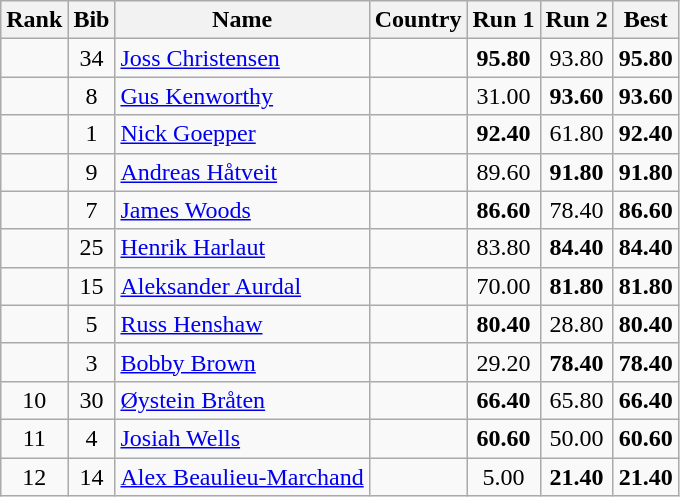<table class="wikitable sortable" style="text-align:center">
<tr>
<th>Rank</th>
<th>Bib</th>
<th>Name</th>
<th>Country</th>
<th>Run 1</th>
<th>Run 2</th>
<th>Best</th>
</tr>
<tr>
<td></td>
<td>34</td>
<td align=left><a href='#'>Joss Christensen</a></td>
<td align=left></td>
<td><strong>95.80</strong></td>
<td>93.80</td>
<td><strong>95.80</strong></td>
</tr>
<tr>
<td></td>
<td>8</td>
<td align=left><a href='#'>Gus Kenworthy</a></td>
<td align=left></td>
<td>31.00</td>
<td><strong>93.60</strong></td>
<td><strong>93.60</strong></td>
</tr>
<tr>
<td></td>
<td>1</td>
<td align=left><a href='#'>Nick Goepper</a></td>
<td align=left></td>
<td><strong>92.40</strong></td>
<td>61.80</td>
<td><strong>92.40</strong></td>
</tr>
<tr>
<td></td>
<td>9</td>
<td align=left><a href='#'>Andreas Håtveit</a></td>
<td align=left></td>
<td>89.60</td>
<td><strong>91.80</strong></td>
<td><strong>91.80</strong></td>
</tr>
<tr>
<td></td>
<td>7</td>
<td align=left><a href='#'>James Woods</a></td>
<td align=left></td>
<td><strong>86.60</strong></td>
<td>78.40</td>
<td><strong>86.60</strong></td>
</tr>
<tr>
<td></td>
<td>25</td>
<td align=left><a href='#'>Henrik Harlaut</a></td>
<td align=left></td>
<td>83.80</td>
<td><strong>84.40</strong></td>
<td><strong>84.40</strong></td>
</tr>
<tr>
<td></td>
<td>15</td>
<td align=left><a href='#'>Aleksander Aurdal</a></td>
<td align=left></td>
<td>70.00</td>
<td><strong>81.80</strong></td>
<td><strong>81.80</strong></td>
</tr>
<tr>
<td></td>
<td>5</td>
<td align=left><a href='#'>Russ Henshaw</a></td>
<td align=left></td>
<td><strong>80.40</strong></td>
<td>28.80</td>
<td><strong>80.40</strong></td>
</tr>
<tr>
<td></td>
<td>3</td>
<td align=left><a href='#'>Bobby Brown</a></td>
<td align=left></td>
<td>29.20</td>
<td><strong>78.40</strong></td>
<td><strong>78.40</strong></td>
</tr>
<tr>
<td>10</td>
<td>30</td>
<td align=left><a href='#'>Øystein Bråten</a></td>
<td align=left></td>
<td><strong>66.40</strong></td>
<td>65.80</td>
<td><strong>66.40</strong></td>
</tr>
<tr>
<td>11</td>
<td>4</td>
<td align=left><a href='#'>Josiah Wells</a></td>
<td align=left></td>
<td><strong>60.60</strong></td>
<td>50.00</td>
<td><strong>60.60</strong></td>
</tr>
<tr>
<td>12</td>
<td>14</td>
<td align=left><a href='#'>Alex Beaulieu-Marchand</a></td>
<td align=left></td>
<td>5.00</td>
<td><strong>21.40</strong></td>
<td><strong>21.40</strong></td>
</tr>
</table>
